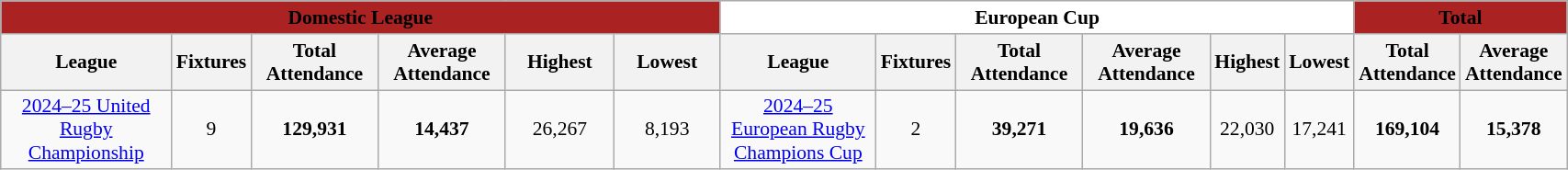<table class="wikitable sortable" style="font-size:90%; width:90%;">
<tr>
<td colspan="6" class="wikitable sortable" style="width:45%; background:#aa2222; text-align:center;"><span><strong>Domestic League</strong></span></td>
<td colspan="6" class="wikitable sortable" style="width:45%; background:#ffffff; text-align:center;"><span><strong>European Cup</strong></span></td>
<td colspan="2" class="wikitable sortable" style="width:45%; background:#aa2222; text-align:center;"><span><strong>Total</strong></span></td>
</tr>
<tr>
<th style="width:15%;">League</th>
<th style="width:5%;">Fixtures</th>
<th style="width:10%;">Total Attendance</th>
<th style="width:10%;">Average Attendance</th>
<th style="width:10%;">Highest</th>
<th style="width:10%;">Lowest</th>
<th style="width:15%;">League</th>
<th style="width:5%;">Fixtures</th>
<th style="width:10%;">Total Attendance</th>
<th style="width:10%;">Average Attendance</th>
<th style="width:10%;">Highest</th>
<th style="width:10%;">Lowest</th>
<th style="width:10%;">Total Attendance</th>
<th style="width:10%;"><strong>Average Attendance</strong></th>
</tr>
<tr>
<td align=center><a href='#'>2024–25 United Rugby Championship</a></td>
<td align=center>9 </td>
<td align=center><strong>129,931</strong></td>
<td align="center"><strong>14,437</strong></td>
<td align="center">26,267</td>
<td align=center>8,193 </td>
<td align=center><a href='#'>2024–25 European Rugby Champions Cup</a></td>
<td align=center>2</td>
<td align=center><strong>39,271</strong></td>
<td align="center"><strong>19,636</strong></td>
<td align="center">22,030</td>
<td align="center">17,241</td>
<td align="center"><strong>169,104</strong> </td>
<td align="center"><strong>15,378</strong></td>
</tr>
</table>
